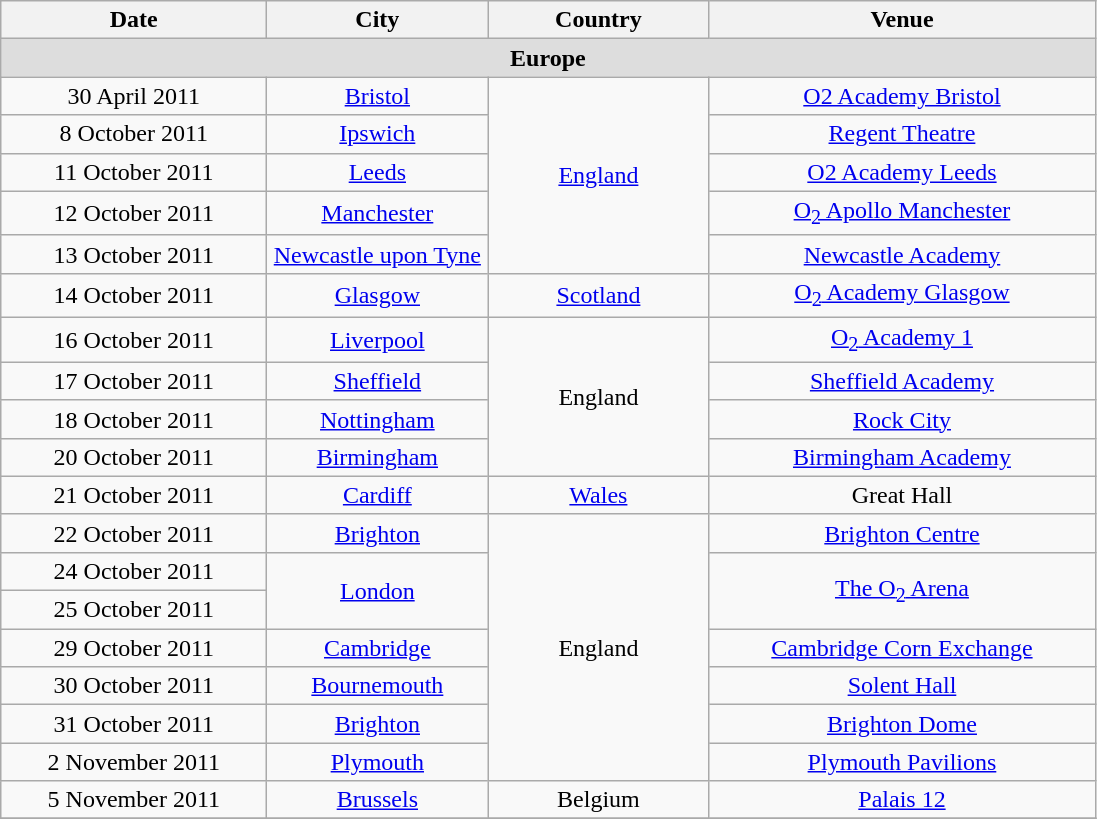<table class="wikitable" style="text-align:center;">
<tr>
<th style="width:170px;">Date</th>
<th style="width:140px;">City</th>
<th style="width:140px;">Country</th>
<th style="width:250px;">Venue</th>
</tr>
<tr style="background:#ddd;">
<td colspan=4><strong>Europe</strong></td>
</tr>
<tr>
<td>30 April 2011</td>
<td><a href='#'>Bristol</a></td>
<td rowspan="5"><a href='#'>England</a></td>
<td><a href='#'>O2 Academy Bristol</a></td>
</tr>
<tr>
<td>8 October 2011</td>
<td><a href='#'>Ipswich</a></td>
<td><a href='#'>Regent Theatre</a></td>
</tr>
<tr>
<td>11 October 2011</td>
<td><a href='#'>Leeds</a></td>
<td><a href='#'>O2 Academy Leeds</a></td>
</tr>
<tr>
<td>12 October 2011</td>
<td><a href='#'>Manchester</a></td>
<td><a href='#'>O<sub>2</sub> Apollo Manchester</a></td>
</tr>
<tr>
<td>13 October 2011</td>
<td><a href='#'>Newcastle upon Tyne</a></td>
<td><a href='#'>Newcastle Academy</a></td>
</tr>
<tr>
<td>14 October 2011</td>
<td><a href='#'>Glasgow</a></td>
<td><a href='#'>Scotland</a></td>
<td><a href='#'>O<sub>2</sub> Academy Glasgow</a></td>
</tr>
<tr>
<td>16 October 2011</td>
<td><a href='#'>Liverpool</a></td>
<td rowspan="4">England</td>
<td><a href='#'>O<sub>2</sub> Academy 1</a></td>
</tr>
<tr>
<td>17 October 2011</td>
<td><a href='#'>Sheffield</a></td>
<td><a href='#'>Sheffield Academy</a></td>
</tr>
<tr>
<td>18 October 2011</td>
<td><a href='#'>Nottingham</a></td>
<td><a href='#'>Rock City</a></td>
</tr>
<tr>
<td>20 October 2011</td>
<td><a href='#'>Birmingham</a></td>
<td><a href='#'>Birmingham Academy</a></td>
</tr>
<tr>
<td>21 October 2011</td>
<td><a href='#'>Cardiff</a></td>
<td><a href='#'>Wales</a></td>
<td>Great Hall</td>
</tr>
<tr>
<td>22 October 2011</td>
<td><a href='#'>Brighton</a></td>
<td rowspan="7">England</td>
<td><a href='#'>Brighton Centre</a></td>
</tr>
<tr>
<td>24 October 2011</td>
<td rowspan="2"><a href='#'>London</a></td>
<td rowspan="2"><a href='#'>The O<sub>2</sub> Arena</a></td>
</tr>
<tr>
<td>25 October 2011</td>
</tr>
<tr>
<td>29 October 2011</td>
<td><a href='#'>Cambridge</a></td>
<td><a href='#'>Cambridge Corn Exchange</a></td>
</tr>
<tr>
<td>30 October 2011</td>
<td><a href='#'>Bournemouth</a></td>
<td><a href='#'>Solent Hall</a></td>
</tr>
<tr>
<td>31 October 2011</td>
<td><a href='#'>Brighton</a></td>
<td><a href='#'>Brighton Dome</a></td>
</tr>
<tr>
<td>2 November 2011</td>
<td><a href='#'>Plymouth</a></td>
<td><a href='#'>Plymouth Pavilions</a></td>
</tr>
<tr>
<td>5 November 2011</td>
<td><a href='#'>Brussels</a></td>
<td>Belgium</td>
<td><a href='#'>Palais 12</a></td>
</tr>
<tr>
</tr>
</table>
